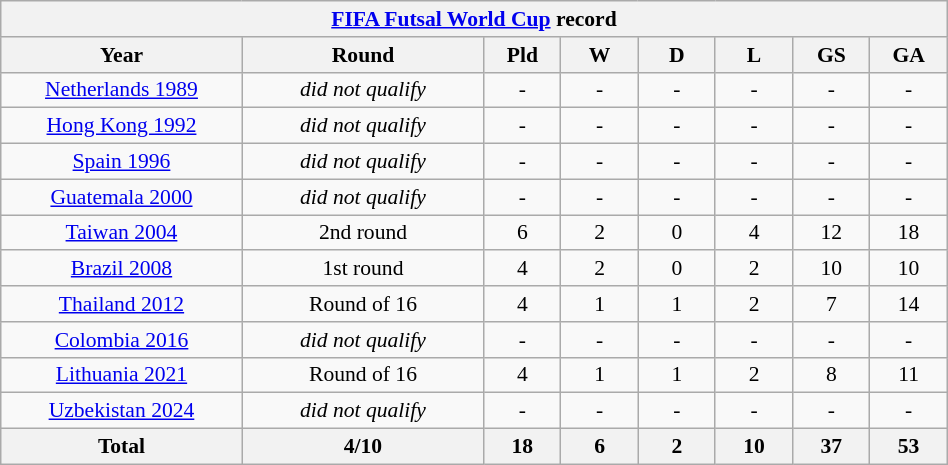<table class="wikitable" width=50% style="text-align: center;font-size:90%;">
<tr>
<th colspan=9><a href='#'>FIFA Futsal World Cup</a> record</th>
</tr>
<tr>
<th width=25%>Year</th>
<th width=25%>Round</th>
<th width=8%>Pld</th>
<th width=8%>W</th>
<th width=8%>D</th>
<th width=8%>L</th>
<th width=8%>GS</th>
<th width=8%>GA</th>
</tr>
<tr>
<td><a href='#'>Netherlands 1989</a></td>
<td><em>did not qualify</em></td>
<td>-</td>
<td>-</td>
<td>-</td>
<td>-</td>
<td>-</td>
<td>-</td>
</tr>
<tr>
<td><a href='#'>Hong Kong 1992</a></td>
<td><em>did not qualify</em></td>
<td>-</td>
<td>-</td>
<td>-</td>
<td>-</td>
<td>-</td>
<td>-</td>
</tr>
<tr>
<td><a href='#'>Spain 1996</a></td>
<td><em>did not qualify</em></td>
<td>-</td>
<td>-</td>
<td>-</td>
<td>-</td>
<td>-</td>
<td>-</td>
</tr>
<tr>
<td><a href='#'>Guatemala 2000</a></td>
<td><em>did not qualify</em></td>
<td>-</td>
<td>-</td>
<td>-</td>
<td>-</td>
<td>-</td>
<td>-</td>
</tr>
<tr>
<td><a href='#'>Taiwan 2004</a></td>
<td>2nd round</td>
<td>6</td>
<td>2</td>
<td>0</td>
<td>4</td>
<td>12</td>
<td>18</td>
</tr>
<tr>
<td><a href='#'>Brazil 2008</a></td>
<td>1st round</td>
<td>4</td>
<td>2</td>
<td>0</td>
<td>2</td>
<td>10</td>
<td>10</td>
</tr>
<tr>
<td><a href='#'>Thailand 2012</a></td>
<td>Round of 16</td>
<td>4</td>
<td>1</td>
<td>1</td>
<td>2</td>
<td>7</td>
<td>14</td>
</tr>
<tr>
<td><a href='#'>Colombia 2016</a></td>
<td><em>did not qualify</em></td>
<td>-</td>
<td>-</td>
<td>-</td>
<td>-</td>
<td>-</td>
<td>-</td>
</tr>
<tr>
<td><a href='#'>Lithuania 2021</a></td>
<td>Round of 16</td>
<td>4</td>
<td>1</td>
<td>1</td>
<td>2</td>
<td>8</td>
<td>11</td>
</tr>
<tr>
<td><a href='#'>Uzbekistan 2024</a></td>
<td><em>did not qualify</em></td>
<td>-</td>
<td>-</td>
<td>-</td>
<td>-</td>
<td>-</td>
<td>-</td>
</tr>
<tr>
<th><strong>Total</strong></th>
<th>4/10</th>
<th>18</th>
<th>6</th>
<th>2</th>
<th>10</th>
<th>37</th>
<th>53</th>
</tr>
</table>
